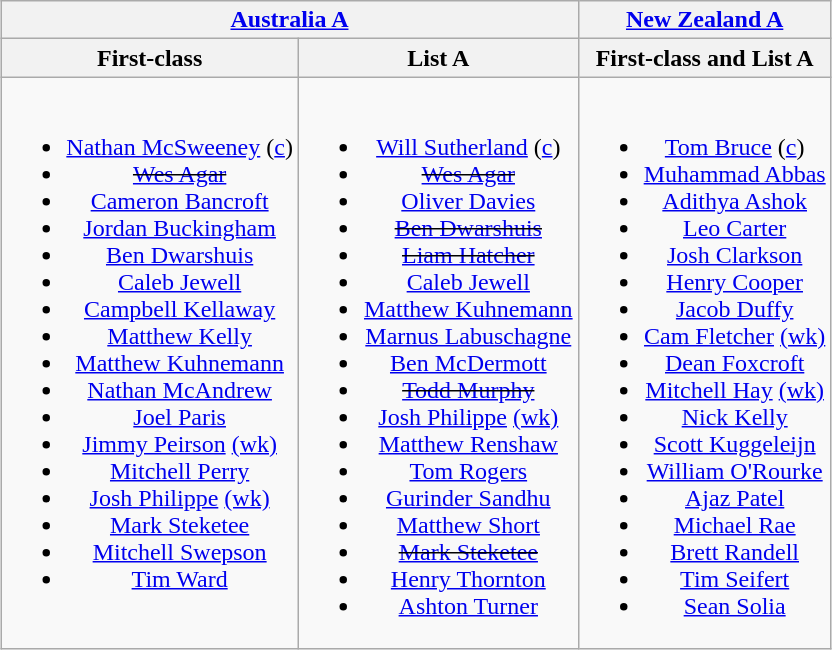<table class="wikitable" style="text-align:center; margin:auto">
<tr>
<th colspan=2> <a href='#'>Australia A</a></th>
<th> <a href='#'>New Zealand A</a></th>
</tr>
<tr>
<th>First-class</th>
<th>List A</th>
<th>First-class and List A</th>
</tr>
<tr style="vertical-align:top">
<td><br><ul><li><a href='#'>Nathan McSweeney</a> (<a href='#'>c</a>)</li><li><s><a href='#'>Wes Agar</a></s></li><li><a href='#'>Cameron Bancroft</a></li><li><a href='#'>Jordan Buckingham</a></li><li><a href='#'>Ben Dwarshuis</a></li><li><a href='#'>Caleb Jewell</a></li><li><a href='#'>Campbell Kellaway</a></li><li><a href='#'>Matthew Kelly</a></li><li><a href='#'>Matthew Kuhnemann</a></li><li><a href='#'>Nathan McAndrew</a></li><li><a href='#'>Joel Paris</a></li><li><a href='#'>Jimmy Peirson</a> <a href='#'>(wk)</a></li><li><a href='#'>Mitchell Perry</a></li><li><a href='#'>Josh Philippe</a> <a href='#'>(wk)</a></li><li><a href='#'>Mark Steketee</a></li><li><a href='#'>Mitchell Swepson</a></li><li><a href='#'>Tim Ward</a></li></ul></td>
<td><br><ul><li><a href='#'>Will Sutherland</a> (<a href='#'>c</a>)</li><li><s><a href='#'>Wes Agar</a></s></li><li><a href='#'>Oliver Davies</a></li><li><s><a href='#'>Ben Dwarshuis</a></s></li><li><s><a href='#'>Liam Hatcher</a></s></li><li><a href='#'>Caleb Jewell</a></li><li><a href='#'>Matthew Kuhnemann</a></li><li><a href='#'>Marnus Labuschagne</a></li><li><a href='#'>Ben McDermott</a></li><li><s><a href='#'>Todd Murphy</a></s></li><li><a href='#'>Josh Philippe</a> <a href='#'>(wk)</a></li><li><a href='#'>Matthew Renshaw</a></li><li><a href='#'>Tom Rogers</a></li><li><a href='#'>Gurinder Sandhu</a></li><li><a href='#'>Matthew Short</a></li><li><s><a href='#'>Mark Steketee</a></s></li><li><a href='#'>Henry Thornton</a></li><li><a href='#'>Ashton Turner</a></li></ul></td>
<td><br><ul><li><a href='#'>Tom Bruce</a> (<a href='#'>c</a>)</li><li><a href='#'>Muhammad Abbas</a></li><li><a href='#'>Adithya Ashok</a></li><li><a href='#'>Leo Carter</a></li><li><a href='#'>Josh Clarkson</a></li><li><a href='#'>Henry Cooper</a></li><li><a href='#'>Jacob Duffy</a></li><li><a href='#'>Cam Fletcher</a> <a href='#'>(wk)</a></li><li><a href='#'>Dean Foxcroft</a></li><li><a href='#'>Mitchell Hay</a> <a href='#'>(wk)</a></li><li><a href='#'>Nick Kelly</a></li><li><a href='#'>Scott Kuggeleijn</a></li><li><a href='#'>William O'Rourke</a></li><li><a href='#'>Ajaz Patel</a></li><li><a href='#'>Michael Rae</a></li><li><a href='#'>Brett Randell</a></li><li><a href='#'>Tim Seifert</a></li><li><a href='#'>Sean Solia</a></li></ul></td>
</tr>
</table>
